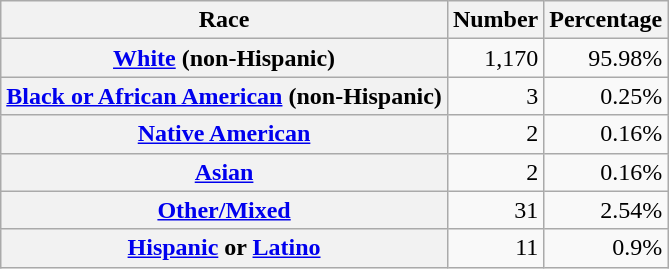<table class="wikitable" style="text-align:right">
<tr>
<th scope="col">Race</th>
<th scope="col">Number</th>
<th scope="col">Percentage</th>
</tr>
<tr>
<th scope="row"><a href='#'>White</a> (non-Hispanic)</th>
<td>1,170</td>
<td>95.98%</td>
</tr>
<tr>
<th scope="row"><a href='#'>Black or African American</a> (non-Hispanic)</th>
<td>3</td>
<td>0.25%</td>
</tr>
<tr>
<th scope="row"><a href='#'>Native American</a></th>
<td>2</td>
<td>0.16%</td>
</tr>
<tr>
<th scope="row"><a href='#'>Asian</a></th>
<td>2</td>
<td>0.16%</td>
</tr>
<tr>
<th scope="row"><a href='#'>Other/Mixed</a></th>
<td>31</td>
<td>2.54%</td>
</tr>
<tr>
<th scope="row"><a href='#'>Hispanic</a> or <a href='#'>Latino</a></th>
<td>11</td>
<td>0.9%</td>
</tr>
</table>
